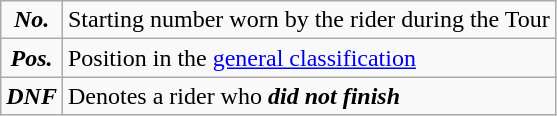<table class="wikitable">
<tr>
<td align=center><strong><em>No.</em></strong></td>
<td>Starting number worn by the rider during the Tour</td>
</tr>
<tr>
<td align=center><strong><em>Pos.</em></strong></td>
<td>Position in the <a href='#'>general classification</a></td>
</tr>
<tr>
<td align=center><strong><em>DNF</em></strong></td>
<td>Denotes a rider who <strong><em>did not finish</em></strong></td>
</tr>
</table>
